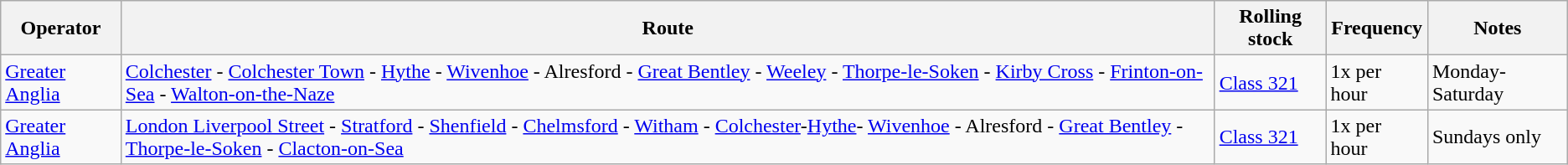<table class="wikitable vatop">
<tr>
<th>Operator</th>
<th>Route</th>
<th>Rolling stock</th>
<th>Frequency</th>
<th>Notes</th>
</tr>
<tr>
<td><a href='#'>Greater Anglia</a></td>
<td><a href='#'>Colchester</a> - <a href='#'>Colchester Town</a> - <a href='#'>Hythe</a> - <a href='#'>Wivenhoe</a> - Alresford - <a href='#'>Great Bentley</a> - <a href='#'>Weeley</a> - <a href='#'>Thorpe-le-Soken</a> - <a href='#'>Kirby Cross</a> - <a href='#'>Frinton-on-Sea</a> - <a href='#'>Walton-on-the-Naze</a></td>
<td><a href='#'>Class 321</a></td>
<td>1x per hour</td>
<td>Monday-Saturday</td>
</tr>
<tr>
<td><a href='#'>Greater Anglia</a></td>
<td><a href='#'>London Liverpool Street</a> - <a href='#'>Stratford</a> - <a href='#'>Shenfield</a> - <a href='#'>Chelmsford</a> - <a href='#'>Witham</a> - <a href='#'>Colchester</a>-<a href='#'>Hythe</a>- <a href='#'>Wivenhoe</a> - Alresford - <a href='#'>Great Bentley</a> - <a href='#'>Thorpe-le-Soken</a> - <a href='#'>Clacton-on-Sea</a></td>
<td><a href='#'>Class 321</a></td>
<td>1x per hour</td>
<td>Sundays only</td>
</tr>
</table>
